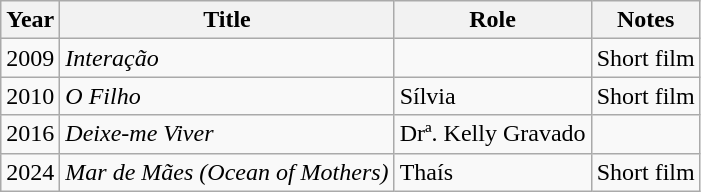<table class="wikitable">
<tr>
<th>Year</th>
<th>Title</th>
<th>Role</th>
<th>Notes</th>
</tr>
<tr>
<td>2009</td>
<td><em>Interação</em></td>
<td></td>
<td>Short film</td>
</tr>
<tr>
<td>2010</td>
<td><em>O Filho</em></td>
<td>Sílvia</td>
<td>Short film</td>
</tr>
<tr>
<td>2016</td>
<td><em>Deixe-me Viver</em></td>
<td>Drª. Kelly Gravado</td>
<td></td>
</tr>
<tr>
<td>2024</td>
<td><em>Mar de Mães (Ocean of Mothers)</em></td>
<td>Thaís</td>
<td>Short film</td>
</tr>
</table>
